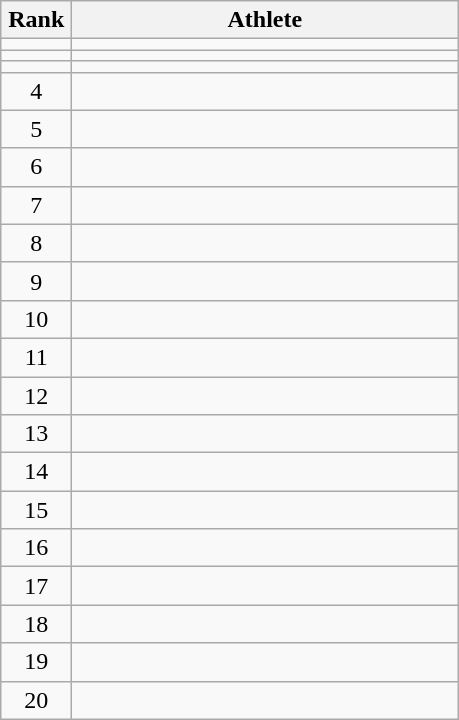<table class="wikitable" style="text-align: center;">
<tr>
<th width=40>Rank</th>
<th width=250>Athlete</th>
</tr>
<tr>
<td></td>
<td align="left"></td>
</tr>
<tr>
<td></td>
<td align="left"></td>
</tr>
<tr>
<td></td>
<td align="left"></td>
</tr>
<tr>
<td>4</td>
<td align="left"></td>
</tr>
<tr>
<td>5</td>
<td align="left"></td>
</tr>
<tr>
<td>6</td>
<td align="left"></td>
</tr>
<tr>
<td>7</td>
<td align="left"></td>
</tr>
<tr>
<td>8</td>
<td align="left"></td>
</tr>
<tr>
<td>9</td>
<td align="left"></td>
</tr>
<tr>
<td>10</td>
<td align="left"></td>
</tr>
<tr>
<td>11</td>
<td align="left"></td>
</tr>
<tr>
<td>12</td>
<td align="left"></td>
</tr>
<tr>
<td>13</td>
<td align="left"></td>
</tr>
<tr>
<td>14</td>
<td align="left"></td>
</tr>
<tr>
<td>15</td>
<td align="left"></td>
</tr>
<tr>
<td>16</td>
<td align="left"></td>
</tr>
<tr>
<td>17</td>
<td align="left"></td>
</tr>
<tr>
<td>18</td>
<td align="left"></td>
</tr>
<tr>
<td>19</td>
<td align="left"></td>
</tr>
<tr>
<td>20</td>
<td align="left"></td>
</tr>
</table>
